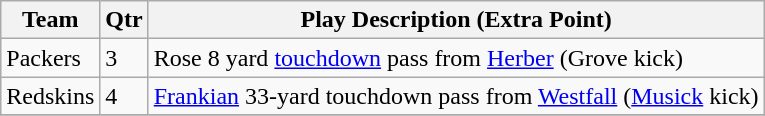<table class="wikitable">
<tr>
<th><strong>Team</strong></th>
<th><strong>Qtr</strong></th>
<th><strong>Play Description (Extra Point)</strong></th>
</tr>
<tr>
<td>Packers</td>
<td>3</td>
<td>Rose 8 yard <a href='#'>touchdown</a> pass from <a href='#'>Herber</a> (Grove kick)</td>
</tr>
<tr>
<td>Redskins</td>
<td>4</td>
<td><a href='#'>Frankian</a> 33-yard touchdown pass from <a href='#'>Westfall</a> (<a href='#'>Musick</a> kick)</td>
</tr>
<tr>
</tr>
</table>
